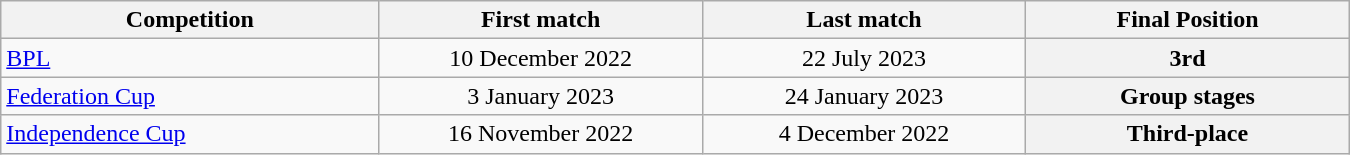<table class="wikitable" style="text-align:center; width:900px; font-size="80%";">
<tr>
<th style="text-align:center; width:200px;">Competition</th>
<th style="text-align:center; width:170px;">First match</th>
<th style="text-align:center; width:170px;">Last match</th>
<th style="text-align:center; width:170px;">Final Position</th>
</tr>
<tr>
<td style="text-align:left;"><a href='#'>BPL</a></td>
<td>10 December 2022</td>
<td>22 July 2023</td>
<th>3rd</th>
</tr>
<tr>
<td style="text-align:left;"><a href='#'>Federation Cup</a></td>
<td>3 January 2023</td>
<td>24 January 2023</td>
<th>Group stages</th>
</tr>
<tr>
<td style="text-align:left;"><a href='#'>Independence Cup</a></td>
<td>16 November 2022</td>
<td>4 December 2022</td>
<th>Third-place</th>
</tr>
</table>
